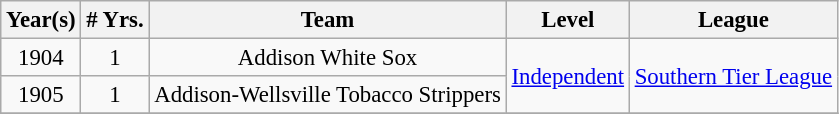<table class="wikitable" style="text-align:center; font-size: 95%;">
<tr>
<th>Year(s)</th>
<th># Yrs.</th>
<th>Team</th>
<th>Level</th>
<th>League</th>
</tr>
<tr>
<td>1904</td>
<td>1</td>
<td>Addison White Sox</td>
<td rowspan=2><a href='#'>Independent</a></td>
<td rowspan=2><a href='#'>Southern Tier League</a></td>
</tr>
<tr>
<td>1905</td>
<td>1</td>
<td>Addison-Wellsville Tobacco Strippers</td>
</tr>
<tr>
</tr>
</table>
